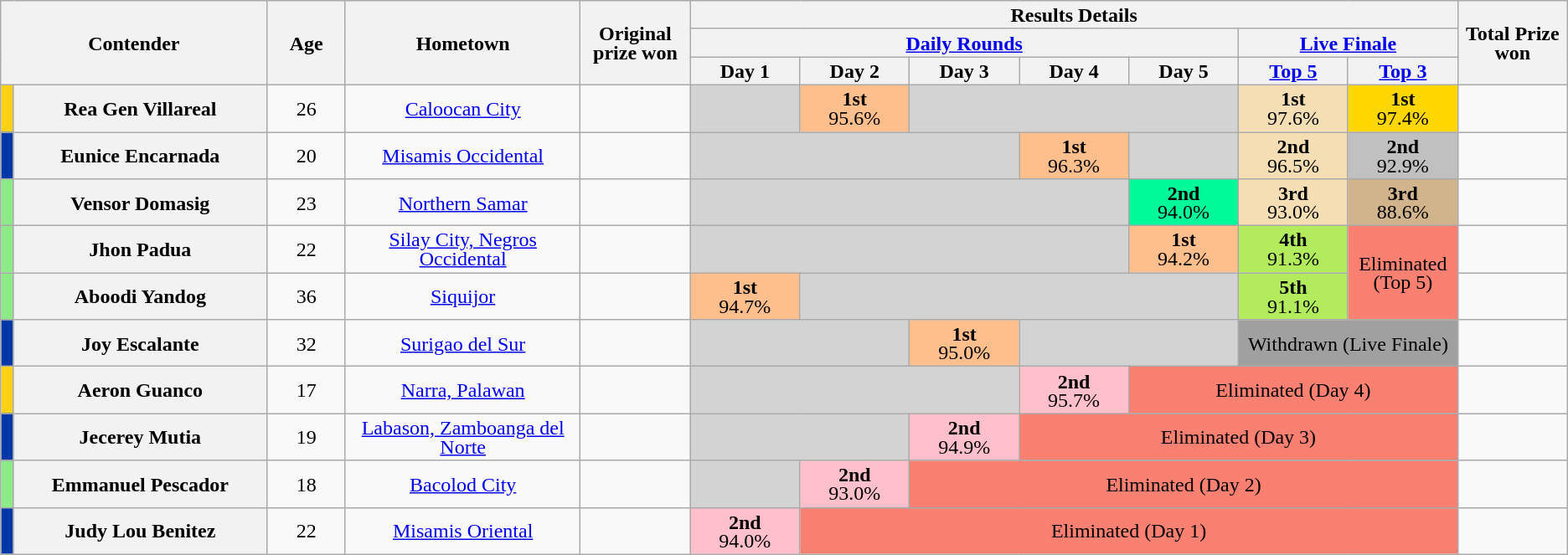<table class="wikitable" style="text-align: center;line-height:15px;">
<tr>
<th colspan="2" rowspan="3">Contender</th>
<th rowspan="3" width="5%">Age</th>
<th rowspan="3" width="15%">Hometown</th>
<th rowspan="3" width="7%">Original prize won</th>
<th colspan="7">Results Details</th>
<th rowspan="3" width="7%">Total Prize won</th>
</tr>
<tr>
<th colspan="5"><a href='#'>Daily Rounds</a></th>
<th colspan="2"><a href='#'>Live Finale</a></th>
</tr>
<tr>
<th style="width:07%;">Day 1</th>
<th style="width:07%;">Day 2</th>
<th style="width:07%;">Day 3</th>
<th style="width:07%;">Day 4</th>
<th style="width:07%;">Day 5</th>
<th style="width:07%;"><a href='#'>Top 5</a></th>
<th style="width:07%;"><a href='#'>Top 3</a></th>
</tr>
<tr>
<th style="background:#FCD116" ;width:01%;"></th>
<th>Rea Gen Villareal</th>
<td>26</td>
<td><a href='#'>Caloocan City</a></td>
<td></td>
<td style="background:lightgray"></td>
<td style="background:#FFBF8C"><strong>1st</strong><br>95.6%</td>
<td colspan="3" style="background:lightgray"></td>
<td style="background:#F5DEB3"><strong>1st</strong><br>97.6%</td>
<td style="background:gold"><strong>1st</strong><br>97.4%</td>
<td></td>
</tr>
<tr>
<th style="background:#0038A8" ;width:01%;"></th>
<th>Eunice Encarnada</th>
<td>20</td>
<td><a href='#'>Misamis Occidental</a></td>
<td></td>
<td colspan="3" style="background:lightgray"></td>
<td style="background:#FFBF8C"><strong>1st</strong><br>96.3%</td>
<td style="background:lightgray"></td>
<td style="background:#F5DEB3"><strong>2nd</strong><br>96.5%</td>
<td style="background:silver"><strong>2nd</strong><br>92.9%</td>
<td></td>
</tr>
<tr>
<th style="background:#8deb87" ;width:01%;"></th>
<th>Vensor Domasig</th>
<td>23</td>
<td><a href='#'>Northern Samar</a></td>
<td></td>
<td colspan="4" style="background:lightgray"></td>
<td style="background:#00fa9a"><strong>2nd</strong><br>94.0%</td>
<td style="background:#F5DEB3"><strong>3rd</strong><br>93.0%</td>
<td style="background:tan"><strong>3rd</strong><br>88.6%</td>
<td></td>
</tr>
<tr>
<th style="background:#8deb87" ;width:01%;"></th>
<th>Jhon Padua</th>
<td>22</td>
<td><a href='#'>Silay City, Negros Occidental</a></td>
<td></td>
<td colspan="4" style="background:lightgray"></td>
<td style="background:#FFBF8C"><strong>1st</strong><br>94.2%</td>
<td style="background:#B2EC5D"><strong>4th</strong><br>91.3%</td>
<td rowspan="2" style="background:salmon">Eliminated (Top 5)</td>
<td></td>
</tr>
<tr>
<th style="background:#8deb87" ;width:01%;"></th>
<th>Aboodi Yandog</th>
<td>36</td>
<td><a href='#'>Siquijor</a></td>
<td></td>
<td style="background:#FFBF8C"><strong>1st</strong><br>94.7%</td>
<td colspan="4" style="background:lightgray"></td>
<td style="background:#B2EC5D"><strong>5th</strong><br>91.1%</td>
<td></td>
</tr>
<tr>
<th style="background:#0038A8" ;width:01%;"></th>
<th>Joy Escalante</th>
<td>32</td>
<td><a href='#'>Surigao del Sur</a></td>
<td></td>
<td colspan="2" style="background:lightgray"></td>
<td style="background:#FFBF8C"><strong>1st</strong><br>95.0%</td>
<td colspan="2" style="background:lightgray"></td>
<td colspan="2" style="background:#a0a0a0">Withdrawn (Live Finale)</td>
<td></td>
</tr>
<tr>
<th style="background:#FCD116" ;width:01%;"></th>
<th>Aeron Guanco</th>
<td>17</td>
<td><a href='#'>Narra, Palawan</a></td>
<td></td>
<td colspan="3" style="background:lightgray"></td>
<td style="background:pink"><strong>2nd</strong><br>95.7%</td>
<td colspan="3" style="background:salmon">Eliminated (Day 4)</td>
<td></td>
</tr>
<tr>
<th style="background:#0038A8" ;width:01%;"></th>
<th>Jecerey Mutia</th>
<td>19</td>
<td><a href='#'>Labason, Zamboanga del Norte</a></td>
<td></td>
<td colspan="2" style="background:lightgray"></td>
<td style="background:pink"><strong>2nd</strong><br>94.9%</td>
<td colspan="4" style="background:salmon">Eliminated (Day 3)</td>
<td></td>
</tr>
<tr>
<th style="background:#8deb87" ;width:01%;"></th>
<th>Emmanuel Pescador</th>
<td>18</td>
<td><a href='#'>Bacolod City</a></td>
<td></td>
<td style="background:lightgray"></td>
<td style="background:pink"><strong>2nd</strong><br>93.0%</td>
<td colspan="5" style="background:salmon">Eliminated (Day 2)</td>
<td></td>
</tr>
<tr>
<th style="background:#0038A8" ;width:01%;"></th>
<th>Judy Lou Benitez</th>
<td>22</td>
<td><a href='#'>Misamis Oriental</a></td>
<td></td>
<td style="background:pink"><strong>2nd</strong><br>94.0%</td>
<td colspan="6" style="background:salmon">Eliminated (Day 1)</td>
<td></td>
</tr>
</table>
